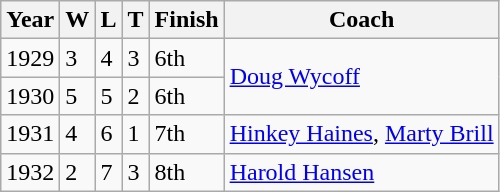<table class="wikitable">
<tr>
<th>Year</th>
<th>W</th>
<th>L</th>
<th>T</th>
<th>Finish</th>
<th>Coach</th>
</tr>
<tr>
<td>1929</td>
<td>3</td>
<td>4</td>
<td>3</td>
<td>6th</td>
<td rowspan=2><a href='#'>Doug Wycoff</a></td>
</tr>
<tr>
<td>1930</td>
<td>5</td>
<td>5</td>
<td>2</td>
<td>6th</td>
</tr>
<tr>
<td>1931</td>
<td>4</td>
<td>6</td>
<td>1</td>
<td>7th</td>
<td><a href='#'>Hinkey Haines</a>, <a href='#'>Marty Brill</a></td>
</tr>
<tr>
<td>1932</td>
<td>2</td>
<td>7</td>
<td>3</td>
<td>8th</td>
<td><a href='#'>Harold Hansen</a></td>
</tr>
</table>
